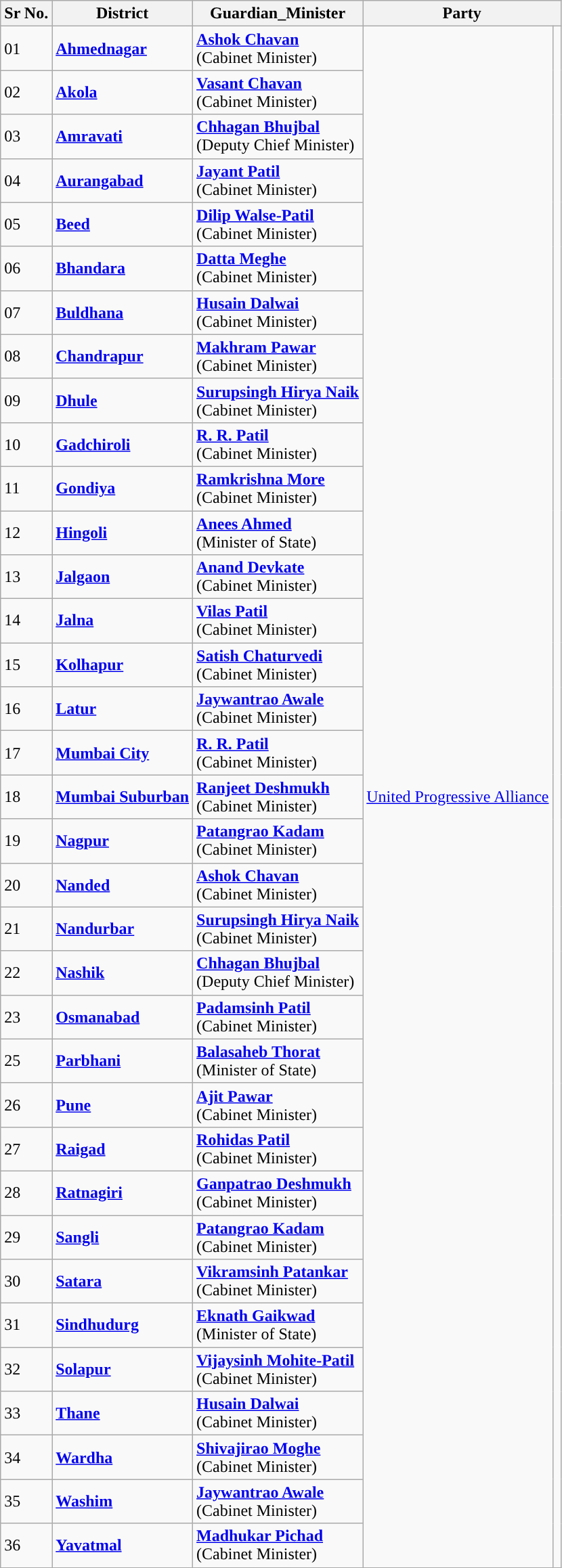<table class="wikitable">
<tr>
<th>Sr No.</th>
<th>District</th>
<th>Guardian_Minister</th>
<th colspan="2" scope="col">Party</th>
</tr>
<tr>
<td>01</td>
<td><strong><a href='#'>Ahmednagar</a></strong></td>
<td><strong><a href='#'>Ashok Chavan</a></strong> <br>(Cabinet Minister)</td>
<td rowspan=36><a href='#'>United Progressive Alliance</a></td>
<td rowspan=36 style="width:1px; background-color: "></td>
</tr>
<tr>
<td>02</td>
<td><strong><a href='#'>Akola</a></strong></td>
<td><strong><a href='#'>Vasant Chavan</a></strong><br>(Cabinet Minister)</td>
</tr>
<tr>
<td>03</td>
<td><strong><a href='#'>Amravati</a></strong></td>
<td><strong><a href='#'>Chhagan Bhujbal</a></strong>  <br>(Deputy Chief Minister)</td>
</tr>
<tr>
<td>04</td>
<td><strong><a href='#'>Aurangabad</a></strong></td>
<td><strong><a href='#'>Jayant Patil</a></strong><br>(Cabinet Minister)</td>
</tr>
<tr>
<td>05</td>
<td><strong><a href='#'>Beed</a></strong></td>
<td><strong><a href='#'>Dilip Walse-Patil</a></strong><br>(Cabinet Minister)</td>
</tr>
<tr>
<td>06</td>
<td><strong><a href='#'>Bhandara</a></strong></td>
<td><strong><a href='#'>Datta Meghe</a></strong><br>(Cabinet Minister)</td>
</tr>
<tr>
<td>07</td>
<td><strong><a href='#'>Buldhana</a></strong></td>
<td><strong><a href='#'>Husain Dalwai</a></strong><br>(Cabinet Minister)</td>
</tr>
<tr>
<td>08</td>
<td><strong><a href='#'>Chandrapur</a></strong></td>
<td><strong><a href='#'>Makhram Pawar</a></strong><br>(Cabinet Minister)</td>
</tr>
<tr>
<td>09</td>
<td><strong><a href='#'>Dhule</a></strong></td>
<td><strong><a href='#'>Surupsingh Hirya Naik</a></strong><br>(Cabinet Minister)</td>
</tr>
<tr>
<td>10</td>
<td><strong><a href='#'>Gadchiroli</a></strong></td>
<td><strong><a href='#'>R. R. Patil</a></strong> <br>(Cabinet Minister)</td>
</tr>
<tr>
<td>11</td>
<td><strong><a href='#'>Gondiya</a></strong></td>
<td><strong><a href='#'>Ramkrishna More</a></strong>  <br>(Cabinet Minister)</td>
</tr>
<tr>
<td>12</td>
<td><strong><a href='#'>Hingoli</a></strong></td>
<td><strong><a href='#'>Anees Ahmed</a></strong> <br>(Minister of State)</td>
</tr>
<tr>
<td>13</td>
<td><strong><a href='#'>Jalgaon</a></strong></td>
<td><strong><a href='#'>Anand Devkate</a></strong><br>(Cabinet Minister)</td>
</tr>
<tr>
<td>14</td>
<td><strong><a href='#'>Jalna</a></strong></td>
<td><strong><a href='#'>Vilas Patil</a></strong> <br>(Cabinet Minister)</td>
</tr>
<tr>
<td>15</td>
<td><strong><a href='#'>Kolhapur</a></strong></td>
<td><strong><a href='#'>Satish Chaturvedi</a></strong><br>(Cabinet Minister)</td>
</tr>
<tr>
<td>16</td>
<td><strong><a href='#'>Latur</a></strong></td>
<td><strong><a href='#'>Jaywantrao Awale</a></strong><br>(Cabinet Minister)</td>
</tr>
<tr>
<td>17</td>
<td><strong><a href='#'>Mumbai City</a></strong></td>
<td><strong><a href='#'>R. R. Patil</a></strong><br>(Cabinet Minister)</td>
</tr>
<tr>
<td>18</td>
<td><strong><a href='#'>Mumbai Suburban</a></strong></td>
<td><strong><a href='#'>Ranjeet Deshmukh</a></strong><br>(Cabinet Minister)</td>
</tr>
<tr>
<td>19</td>
<td><strong><a href='#'>Nagpur</a></strong></td>
<td><strong><a href='#'>Patangrao Kadam</a></strong><br>(Cabinet Minister)</td>
</tr>
<tr>
<td>20</td>
<td><strong><a href='#'>Nanded</a></strong></td>
<td><strong><a href='#'>Ashok Chavan</a></strong><br>(Cabinet Minister)</td>
</tr>
<tr>
<td>21</td>
<td><strong><a href='#'>Nandurbar</a></strong></td>
<td><strong><a href='#'>Surupsingh Hirya Naik</a></strong><br>(Cabinet Minister)</td>
</tr>
<tr>
<td>22</td>
<td><strong><a href='#'>Nashik</a></strong></td>
<td><strong><a href='#'>Chhagan Bhujbal</a></strong>  <br>(Deputy Chief Minister)</td>
</tr>
<tr>
<td>23</td>
<td><strong><a href='#'>Osmanabad</a></strong></td>
<td><strong><a href='#'>Padamsinh Patil</a></strong><br>(Cabinet Minister)</td>
</tr>
<tr>
<td>25</td>
<td><strong><a href='#'>Parbhani</a></strong></td>
<td><strong><a href='#'>Balasaheb Thorat</a></strong> <br>(Minister of State)</td>
</tr>
<tr>
<td>26</td>
<td><strong><a href='#'>Pune</a></strong></td>
<td><strong><a href='#'>Ajit Pawar</a></strong><br>(Cabinet Minister)</td>
</tr>
<tr>
<td>27</td>
<td><strong><a href='#'>Raigad</a></strong></td>
<td><strong><a href='#'>Rohidas Patil</a></strong> <br>(Cabinet Minister)</td>
</tr>
<tr>
<td>28</td>
<td><strong><a href='#'>Ratnagiri</a></strong></td>
<td><strong><a href='#'>Ganpatrao Deshmukh</a></strong> <br>(Cabinet Minister)</td>
</tr>
<tr>
<td>29</td>
<td><strong><a href='#'>Sangli</a></strong></td>
<td><strong><a href='#'>Patangrao Kadam</a></strong> <br>(Cabinet Minister)</td>
</tr>
<tr>
<td>30</td>
<td><strong><a href='#'>Satara</a></strong></td>
<td><strong><a href='#'>Vikramsinh Patankar</a></strong><br>(Cabinet Minister)</td>
</tr>
<tr>
<td>31</td>
<td><strong><a href='#'>Sindhudurg</a></strong></td>
<td><strong><a href='#'>Eknath Gaikwad</a></strong><br>(Minister of State)</td>
</tr>
<tr>
<td>32</td>
<td><strong><a href='#'>Solapur</a></strong></td>
<td><strong><a href='#'>Vijaysinh Mohite-Patil</a></strong>  <br>(Cabinet Minister)</td>
</tr>
<tr>
<td>33</td>
<td><strong><a href='#'>Thane</a></strong></td>
<td><strong><a href='#'>Husain Dalwai</a></strong><br>(Cabinet Minister)</td>
</tr>
<tr>
<td>34</td>
<td><strong><a href='#'>Wardha</a></strong></td>
<td><strong><a href='#'>Shivajirao Moghe</a></strong><br>(Cabinet Minister)</td>
</tr>
<tr>
<td>35</td>
<td><strong><a href='#'>Washim</a></strong></td>
<td><strong><a href='#'>Jaywantrao Awale</a></strong><br>(Cabinet Minister)</td>
</tr>
<tr>
<td>36</td>
<td><strong><a href='#'>Yavatmal</a></strong></td>
<td><strong><a href='#'>Madhukar Pichad</a></strong> <br>(Cabinet Minister)</td>
</tr>
<tr>
</tr>
</table>
